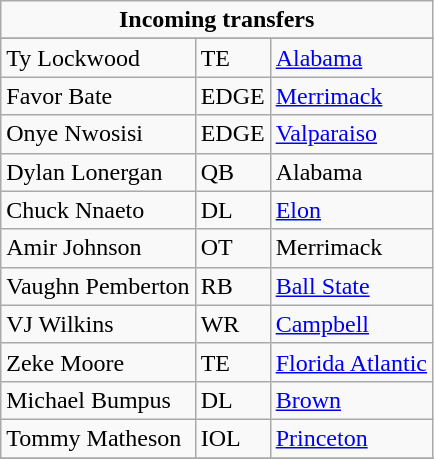<table class="wikitable">
<tr>
<td align="center" Colspan="3"><strong>Incoming transfers</strong><br></td>
</tr>
<tr>
</tr>
<tr>
<td>Ty Lockwood</td>
<td>TE</td>
<td><a href='#'>Alabama</a></td>
</tr>
<tr>
<td>Favor Bate</td>
<td>EDGE</td>
<td><a href='#'>Merrimack</a></td>
</tr>
<tr>
<td>Onye Nwosisi</td>
<td>EDGE</td>
<td><a href='#'>Valparaiso</a></td>
</tr>
<tr>
<td>Dylan Lonergan</td>
<td>QB</td>
<td>Alabama</td>
</tr>
<tr>
<td>Chuck Nnaeto</td>
<td>DL</td>
<td><a href='#'>Elon</a></td>
</tr>
<tr>
<td>Amir Johnson</td>
<td>OT</td>
<td>Merrimack</td>
</tr>
<tr>
<td>Vaughn Pemberton</td>
<td>RB</td>
<td><a href='#'>Ball State</a></td>
</tr>
<tr>
<td>VJ Wilkins</td>
<td>WR</td>
<td><a href='#'>Campbell</a></td>
</tr>
<tr>
<td>Zeke Moore</td>
<td>TE</td>
<td><a href='#'>Florida Atlantic</a></td>
</tr>
<tr>
<td>Michael Bumpus</td>
<td>DL</td>
<td><a href='#'>Brown</a></td>
</tr>
<tr>
<td>Tommy Matheson</td>
<td>IOL</td>
<td><a href='#'>Princeton</a></td>
</tr>
<tr>
</tr>
</table>
